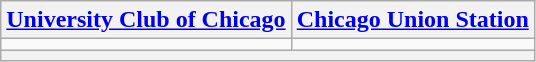<table class="wikitable" style="text-align:center">
<tr>
<th><a href='#'>University Club of Chicago</a></th>
<th><a href='#'>Chicago Union Station</a></th>
</tr>
<tr>
<td></td>
<td></td>
</tr>
<tr>
<th colspan=4></th>
</tr>
</table>
